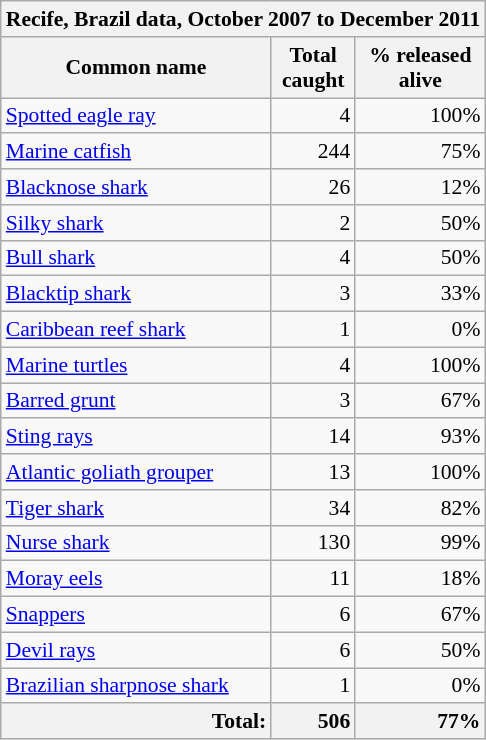<table class="wikitable floatright sortable" style="font-size:90%;">
<tr>
<th colspan="3">Recife, Brazil data, October 2007 to December 2011</th>
</tr>
<tr>
<th>Common name</th>
<th>Total <br>caught</th>
<th>% released<br> alive</th>
</tr>
<tr>
<td><a href='#'>Spotted eagle ray</a></td>
<td style="text-align:right;">4</td>
<td style="text-align:right;">100%</td>
</tr>
<tr>
<td><a href='#'>Marine catfish</a></td>
<td style="text-align:right;">244</td>
<td style="text-align:right;">75%</td>
</tr>
<tr>
<td><a href='#'>Blacknose shark</a></td>
<td style="text-align:right;">26</td>
<td style="text-align:right;">12%</td>
</tr>
<tr>
<td><a href='#'>Silky shark</a></td>
<td style="text-align:right;">2</td>
<td style="text-align:right;">50%</td>
</tr>
<tr>
<td><a href='#'>Bull shark</a></td>
<td style="text-align:right;">4</td>
<td style="text-align:right;">50%</td>
</tr>
<tr>
<td><a href='#'>Blacktip shark</a></td>
<td style="text-align:right;">3</td>
<td style="text-align:right;">33%</td>
</tr>
<tr>
<td><a href='#'>Caribbean reef shark</a></td>
<td style="text-align:right;">1</td>
<td style="text-align:right;">0%</td>
</tr>
<tr>
<td><a href='#'>Marine turtles</a></td>
<td style="text-align:right;">4</td>
<td style="text-align:right;">100%</td>
</tr>
<tr>
<td><a href='#'>Barred grunt</a></td>
<td style="text-align:right;">3</td>
<td style="text-align:right;">67%</td>
</tr>
<tr>
<td><a href='#'>Sting rays</a></td>
<td style="text-align:right;">14</td>
<td style="text-align:right;">93%</td>
</tr>
<tr>
<td><a href='#'>Atlantic goliath grouper</a></td>
<td style="text-align:right;">13</td>
<td style="text-align:right;">100%</td>
</tr>
<tr>
<td><a href='#'>Tiger shark</a></td>
<td style="text-align:right;">34</td>
<td style="text-align:right;">82%</td>
</tr>
<tr>
<td><a href='#'>Nurse shark</a></td>
<td style="text-align:right;">130</td>
<td style="text-align:right;">99%</td>
</tr>
<tr>
<td><a href='#'>Moray eels</a></td>
<td style="text-align:right;">11</td>
<td style="text-align:right;">18%</td>
</tr>
<tr>
<td><a href='#'>Snappers</a></td>
<td style="text-align:right;">6</td>
<td style="text-align:right;">67%</td>
</tr>
<tr>
<td><a href='#'>Devil rays</a></td>
<td style="text-align:right;">6</td>
<td style="text-align:right;">50%</td>
</tr>
<tr>
<td><a href='#'>Brazilian sharpnose shark</a></td>
<td style="text-align:right;">1</td>
<td style="text-align:right;">0%</td>
</tr>
<tr>
<th style="text-align:right;"><strong>Total:</strong></th>
<th style="text-align:right;"><strong>506</strong></th>
<th style="text-align:right;"><strong>77%</strong></th>
</tr>
</table>
